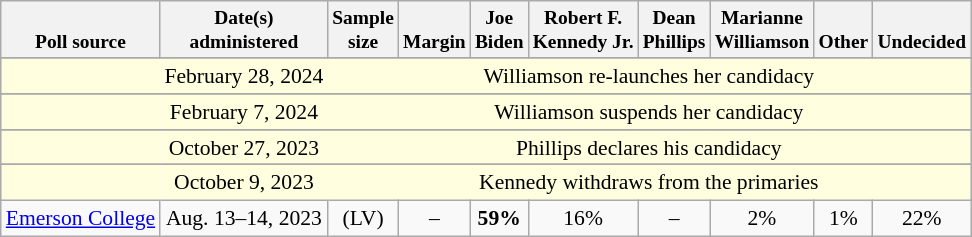<table class="wikitable tpl-blanktable" style="font-size:90%;text-align:center;">
<tr valign=bottom style="font-size:90%;">
<th>Poll source</th>
<th>Date(s)<br>administered</th>
<th>Sample<br>size</th>
<th>Margin<br></th>
<th>Joe<br>Biden</th>
<th>Robert F.<br>Kennedy Jr.</th>
<th>Dean<br>Phillips</th>
<th>Marianne<br>Williamson</th>
<th>Other</th>
<th>Undecided</th>
</tr>
<tr>
</tr>
<tr>
</tr>
<tr style=background:lightyellow>
<td style=border-right-style:hidden></td>
<td style=border-right-style:hidden>February 28, 2024</td>
<td colspan=8>Williamson re-launches her candidacy</td>
</tr>
<tr>
</tr>
<tr style=background:lightyellow>
<td style=border-right-style:hidden></td>
<td style=border-right-style:hidden>February 7, 2024</td>
<td colspan=8>Williamson suspends her candidacy</td>
</tr>
<tr>
</tr>
<tr style=background:lightyellow>
<td style=border-right-style:hidden></td>
<td style=border-right-style:hidden>October 27, 2023</td>
<td colspan=8>Phillips declares his candidacy</td>
</tr>
<tr>
</tr>
<tr style=background:lightyellow>
<td style=border-right-style:hidden></td>
<td style=border-right-style:hidden>October 9, 2023</td>
<td colspan=8>Kennedy withdraws from the primaries</td>
</tr>
<tr>
<td><a href='#'>Emerson College</a></td>
<td>Aug. 13–14, 2023</td>
<td>(LV)</td>
<td>–</td>
<td><strong>59%</strong></td>
<td>16%</td>
<td>–</td>
<td>2%</td>
<td>1%</td>
<td>22%</td>
</tr>
</table>
